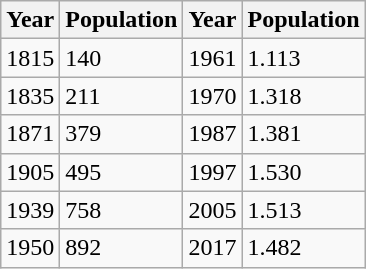<table class="wikitable">
<tr>
<th>Year</th>
<th>Population</th>
<th>Year</th>
<th>Population</th>
</tr>
<tr>
<td>1815</td>
<td>140</td>
<td>1961</td>
<td>1.113</td>
</tr>
<tr>
<td>1835</td>
<td>211</td>
<td>1970</td>
<td>1.318</td>
</tr>
<tr>
<td>1871</td>
<td>379</td>
<td>1987</td>
<td>1.381</td>
</tr>
<tr>
<td>1905</td>
<td>495</td>
<td>1997</td>
<td>1.530</td>
</tr>
<tr>
<td>1939</td>
<td>758</td>
<td>2005</td>
<td>1.513</td>
</tr>
<tr>
<td>1950</td>
<td>892</td>
<td>2017</td>
<td>1.482</td>
</tr>
</table>
